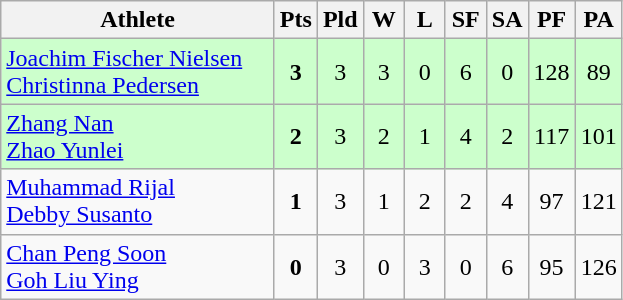<table class=wikitable style="text-align:center">
<tr>
<th width=175>Athlete</th>
<th width=20>Pts</th>
<th width=20>Pld</th>
<th width=20>W</th>
<th width=20>L</th>
<th width=20>SF</th>
<th width=20>SA</th>
<th width=20>PF</th>
<th width=20>PA</th>
</tr>
<tr bgcolor=ccffcc>
<td style="text-align:left"> <a href='#'>Joachim Fischer Nielsen</a><br> <a href='#'>Christinna Pedersen</a></td>
<td><strong>3</strong></td>
<td>3</td>
<td>3</td>
<td>0</td>
<td>6</td>
<td>0</td>
<td>128</td>
<td>89</td>
</tr>
<tr bgcolor=ccffcc>
<td style="text-align:left"> <a href='#'>Zhang Nan</a><br> <a href='#'>Zhao Yunlei</a></td>
<td><strong>2</strong></td>
<td>3</td>
<td>2</td>
<td>1</td>
<td>4</td>
<td>2</td>
<td>117</td>
<td>101</td>
</tr>
<tr bgcolor=>
<td style="text-align:left"> <a href='#'>Muhammad Rijal</a><br> <a href='#'>Debby Susanto</a></td>
<td><strong>1</strong></td>
<td>3</td>
<td>1</td>
<td>2</td>
<td>2</td>
<td>4</td>
<td>97</td>
<td>121</td>
</tr>
<tr bgcolor=>
<td style="text-align:left"> <a href='#'>Chan Peng Soon</a><br> <a href='#'>Goh Liu Ying</a></td>
<td><strong>0</strong></td>
<td>3</td>
<td>0</td>
<td>3</td>
<td>0</td>
<td>6</td>
<td>95</td>
<td>126</td>
</tr>
</table>
